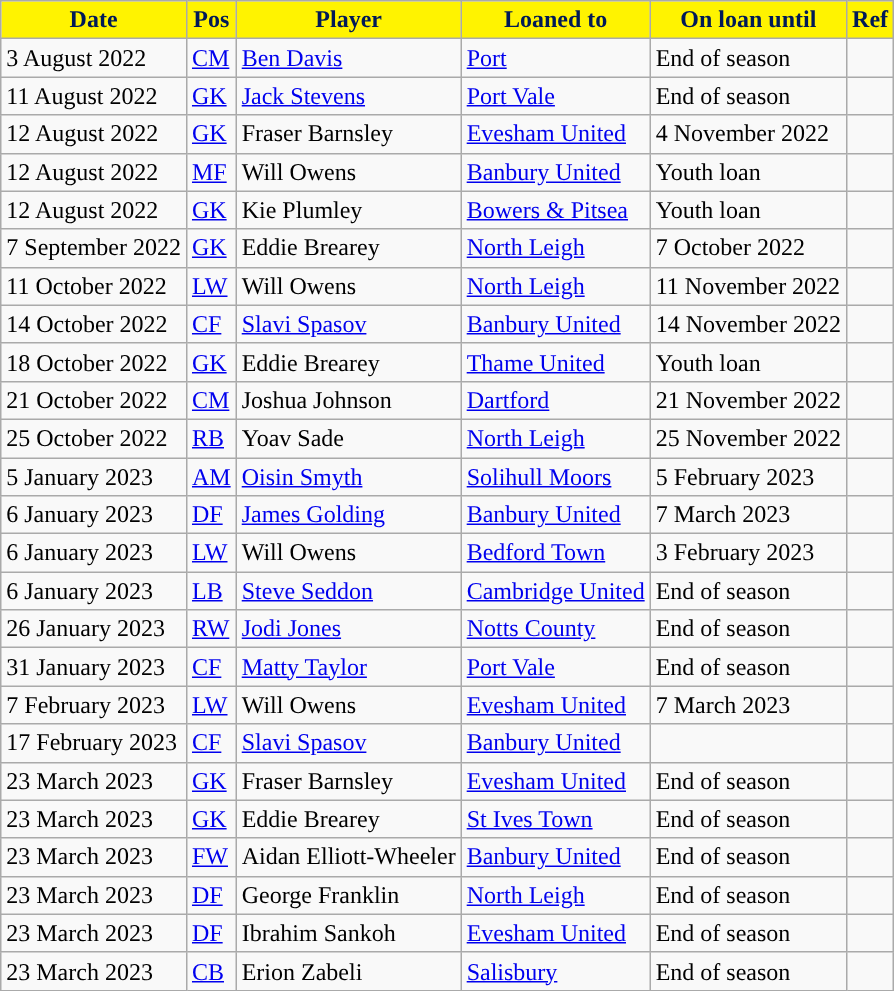<table class="wikitable plainrowheaders sortable">
<tr>
<th style="background:#FFF300; color:#001958; ">Date</th>
<th style="background:#FFF300; color:#001958; ">Pos</th>
<th style="background:#FFF300; color:#001958; ">Player</th>
<th style="background:#FFF300; color:#001958; ">Loaned to</th>
<th style="background:#FFF300; color:#001958; ">On loan until</th>
<th style="background:#FFF300; color:#001958; ">Ref</th>
</tr>
<tr>
<td>3 August 2022</td>
<td><a href='#'>CM</a></td>
<td> <a href='#'>Ben Davis</a></td>
<td> <a href='#'>Port</a></td>
<td>End of season</td>
<td></td>
</tr>
<tr>
<td>11 August 2022</td>
<td><a href='#'>GK</a></td>
<td> <a href='#'>Jack Stevens</a></td>
<td> <a href='#'>Port Vale</a></td>
<td>End of season</td>
<td></td>
</tr>
<tr>
<td>12 August 2022</td>
<td><a href='#'>GK</a></td>
<td> Fraser Barnsley</td>
<td> <a href='#'>Evesham United</a></td>
<td>4 November 2022</td>
<td></td>
</tr>
<tr>
<td>12 August 2022</td>
<td><a href='#'>MF</a></td>
<td> Will Owens</td>
<td> <a href='#'>Banbury United</a></td>
<td>Youth loan</td>
<td></td>
</tr>
<tr>
<td>12 August 2022</td>
<td><a href='#'>GK</a></td>
<td> Kie Plumley</td>
<td> <a href='#'>Bowers & Pitsea</a></td>
<td>Youth loan</td>
<td></td>
</tr>
<tr>
<td>7 September 2022</td>
<td><a href='#'>GK</a></td>
<td> Eddie Brearey</td>
<td> <a href='#'>North Leigh</a></td>
<td>7 October 2022</td>
<td></td>
</tr>
<tr>
<td>11 October 2022</td>
<td><a href='#'>LW</a></td>
<td> Will Owens</td>
<td> <a href='#'>North Leigh</a></td>
<td>11 November 2022</td>
<td></td>
</tr>
<tr>
<td>14 October 2022</td>
<td><a href='#'>CF</a></td>
<td> <a href='#'>Slavi Spasov</a></td>
<td> <a href='#'>Banbury United</a></td>
<td>14 November 2022</td>
<td></td>
</tr>
<tr>
<td>18 October 2022</td>
<td><a href='#'>GK</a></td>
<td> Eddie Brearey</td>
<td> <a href='#'>Thame United</a></td>
<td>Youth loan</td>
<td></td>
</tr>
<tr>
<td>21 October 2022</td>
<td><a href='#'>CM</a></td>
<td> Joshua Johnson</td>
<td> <a href='#'>Dartford</a></td>
<td>21 November 2022</td>
<td></td>
</tr>
<tr>
<td>25 October 2022</td>
<td><a href='#'>RB</a></td>
<td> Yoav Sade</td>
<td> <a href='#'>North Leigh</a></td>
<td>25 November 2022</td>
<td></td>
</tr>
<tr>
<td>5 January 2023</td>
<td><a href='#'>AM</a></td>
<td> <a href='#'>Oisin Smyth</a></td>
<td> <a href='#'>Solihull Moors</a></td>
<td>5 February 2023</td>
<td></td>
</tr>
<tr>
<td>6 January 2023</td>
<td><a href='#'>DF</a></td>
<td> <a href='#'>James Golding</a></td>
<td> <a href='#'>Banbury United</a></td>
<td>7 March 2023</td>
<td></td>
</tr>
<tr>
<td>6 January 2023</td>
<td><a href='#'>LW</a></td>
<td> Will Owens</td>
<td> <a href='#'>Bedford Town</a></td>
<td>3 February 2023</td>
<td></td>
</tr>
<tr>
<td>6 January 2023</td>
<td><a href='#'>LB</a></td>
<td> <a href='#'>Steve Seddon</a></td>
<td> <a href='#'>Cambridge United</a></td>
<td>End of season</td>
<td></td>
</tr>
<tr>
<td>26 January 2023</td>
<td><a href='#'>RW</a></td>
<td> <a href='#'>Jodi Jones</a></td>
<td> <a href='#'>Notts County</a></td>
<td>End of season</td>
<td></td>
</tr>
<tr>
<td>31 January 2023</td>
<td><a href='#'>CF</a></td>
<td> <a href='#'>Matty Taylor</a></td>
<td> <a href='#'>Port Vale</a></td>
<td>End of season</td>
<td></td>
</tr>
<tr>
<td>7 February 2023</td>
<td><a href='#'>LW</a></td>
<td> Will Owens</td>
<td> <a href='#'>Evesham United</a></td>
<td>7 March 2023</td>
<td></td>
</tr>
<tr>
<td>17 February 2023</td>
<td><a href='#'>CF</a></td>
<td> <a href='#'>Slavi Spasov</a></td>
<td> <a href='#'>Banbury United</a></td>
<td></td>
<td></td>
</tr>
<tr>
<td>23 March 2023</td>
<td><a href='#'>GK</a></td>
<td> Fraser Barnsley</td>
<td> <a href='#'>Evesham United</a></td>
<td>End of season</td>
<td></td>
</tr>
<tr>
<td>23 March 2023</td>
<td><a href='#'>GK</a></td>
<td> Eddie Brearey</td>
<td> <a href='#'>St Ives Town</a></td>
<td>End of season</td>
<td></td>
</tr>
<tr>
<td>23 March 2023</td>
<td><a href='#'>FW</a></td>
<td> Aidan Elliott-Wheeler</td>
<td> <a href='#'>Banbury United</a></td>
<td>End of season</td>
<td></td>
</tr>
<tr>
<td>23 March 2023</td>
<td><a href='#'>DF</a></td>
<td> George Franklin</td>
<td> <a href='#'>North Leigh</a></td>
<td>End of season</td>
<td></td>
</tr>
<tr>
<td>23 March 2023</td>
<td><a href='#'>DF</a></td>
<td> Ibrahim Sankoh</td>
<td> <a href='#'>Evesham United</a></td>
<td>End of season</td>
<td></td>
</tr>
<tr>
<td>23 March 2023</td>
<td><a href='#'>CB</a></td>
<td> Erion Zabeli</td>
<td> <a href='#'>Salisbury</a></td>
<td>End of season</td>
<td></td>
</tr>
</table>
